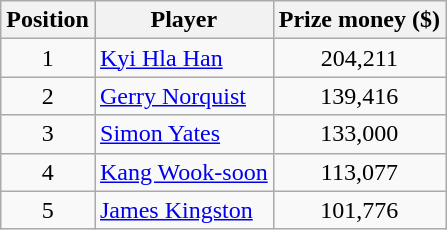<table class="wikitable">
<tr>
<th>Position</th>
<th>Player</th>
<th>Prize money ($)</th>
</tr>
<tr>
<td align=center>1</td>
<td> <a href='#'>Kyi Hla Han</a></td>
<td align=center>204,211</td>
</tr>
<tr>
<td align=center>2</td>
<td> <a href='#'>Gerry Norquist</a></td>
<td align=center>139,416</td>
</tr>
<tr>
<td align=center>3</td>
<td> <a href='#'>Simon Yates</a></td>
<td align=center>133,000</td>
</tr>
<tr>
<td align=center>4</td>
<td> <a href='#'>Kang Wook-soon</a></td>
<td align=center>113,077</td>
</tr>
<tr>
<td align=center>5</td>
<td> <a href='#'>James Kingston</a></td>
<td align=center>101,776</td>
</tr>
</table>
